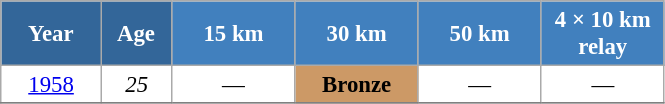<table class="wikitable" style="font-size:95%; text-align:center; border:grey solid 1px; border-collapse:collapse; background:#ffffff;">
<tr>
<th style="background-color:#369; color:white; width:60px;"> Year </th>
<th style="background-color:#369; color:white; width:40px;"> Age </th>
<th style="background-color:#4180be; color:white; width:75px;"> 15 km </th>
<th style="background-color:#4180be; color:white; width:75px;"> 30 km </th>
<th style="background-color:#4180be; color:white; width:75px;"> 50 km </th>
<th style="background-color:#4180be; color:white; width:75px;"> 4 × 10 km <br> relay </th>
</tr>
<tr>
<td><a href='#'>1958</a></td>
<td><em>25</em></td>
<td>—</td>
<td bgcolor="cc9966"><strong>Bronze</strong></td>
<td>—</td>
<td>—</td>
</tr>
<tr>
</tr>
</table>
